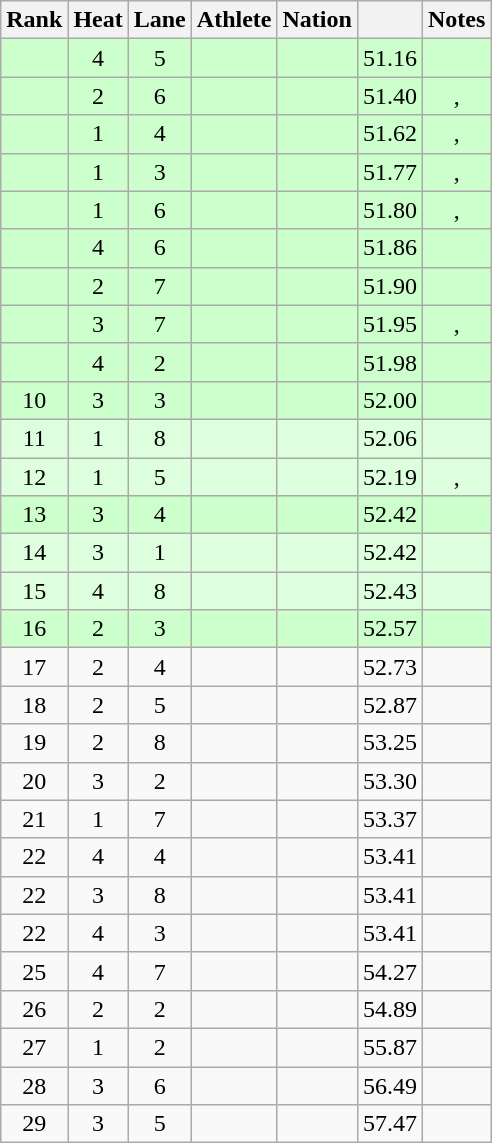<table class="wikitable sortable" style="text-align:center">
<tr>
<th scope="col">Rank</th>
<th scope="col">Heat</th>
<th scope="col">Lane</th>
<th scope="col">Athlete</th>
<th scope="col">Nation</th>
<th scope="col"></th>
<th scope="col">Notes</th>
</tr>
<tr bgcolor=ccffcc>
<td></td>
<td>4</td>
<td>5</td>
<td style="text-align:left"></td>
<td style="text-align:left"></td>
<td>51.16</td>
<td></td>
</tr>
<tr bgcolor=ccffcc>
<td></td>
<td>2</td>
<td>6</td>
<td style="text-align:left"></td>
<td style="text-align:left"></td>
<td>51.40</td>
<td>, </td>
</tr>
<tr bgcolor=ccffcc>
<td></td>
<td>1</td>
<td>4</td>
<td style="text-align:left"></td>
<td style="text-align:left"></td>
<td>51.62</td>
<td>, </td>
</tr>
<tr bgcolor=ccffcc>
<td></td>
<td>1</td>
<td>3</td>
<td style="text-align:left"></td>
<td style="text-align:left"></td>
<td>51.77</td>
<td>, </td>
</tr>
<tr bgcolor=ccffcc>
<td></td>
<td>1</td>
<td>6</td>
<td style="text-align:left"></td>
<td style="text-align:left"></td>
<td>51.80</td>
<td>, </td>
</tr>
<tr bgcolor=ccffcc>
<td></td>
<td>4</td>
<td>6</td>
<td style="text-align:left"></td>
<td style="text-align:left"></td>
<td>51.86</td>
<td></td>
</tr>
<tr bgcolor=ccffcc>
<td></td>
<td>2</td>
<td>7</td>
<td style="text-align:left"></td>
<td style="text-align:left"></td>
<td>51.90</td>
<td></td>
</tr>
<tr bgcolor=ccffcc>
<td></td>
<td>3</td>
<td>7</td>
<td style="text-align:left"></td>
<td style="text-align:left"></td>
<td>51.95</td>
<td>, </td>
</tr>
<tr bgcolor=ccffcc>
<td></td>
<td>4</td>
<td>2</td>
<td style="text-align:left"></td>
<td style="text-align:left"></td>
<td>51.98</td>
<td></td>
</tr>
<tr bgcolor=ccffcc>
<td>10</td>
<td>3</td>
<td>3</td>
<td style="text-align:left"></td>
<td style="text-align:left"></td>
<td>52.00</td>
<td></td>
</tr>
<tr bgcolor=ddffdd>
<td>11</td>
<td>1</td>
<td>8</td>
<td style="text-align:left"></td>
<td style="text-align:left"></td>
<td>52.06</td>
<td></td>
</tr>
<tr bgcolor=ddffdd>
<td>12</td>
<td>1</td>
<td>5</td>
<td style="text-align:left"></td>
<td style="text-align:left"></td>
<td>52.19</td>
<td>, </td>
</tr>
<tr bgcolor=ccffcc>
<td>13</td>
<td>3</td>
<td>4</td>
<td style="text-align:left"></td>
<td style="text-align:left"></td>
<td>52.42</td>
<td></td>
</tr>
<tr bgcolor=ddffdd>
<td>14</td>
<td>3</td>
<td>1</td>
<td style="text-align:left"></td>
<td style="text-align:left"></td>
<td>52.42</td>
<td></td>
</tr>
<tr bgcolor=ddffdd>
<td>15</td>
<td>4</td>
<td>8</td>
<td style="text-align:left"></td>
<td style="text-align:left"></td>
<td>52.43</td>
<td></td>
</tr>
<tr bgcolor=ccffcc>
<td>16</td>
<td>2</td>
<td>3</td>
<td style="text-align:left"></td>
<td style="text-align:left"></td>
<td>52.57</td>
<td></td>
</tr>
<tr>
<td>17</td>
<td>2</td>
<td>4</td>
<td style="text-align:left"></td>
<td style="text-align:left"></td>
<td>52.73</td>
<td></td>
</tr>
<tr>
<td>18</td>
<td>2</td>
<td>5</td>
<td style="text-align:left"></td>
<td style="text-align:left"></td>
<td>52.87</td>
<td></td>
</tr>
<tr>
<td>19</td>
<td>2</td>
<td>8</td>
<td style="text-align:left"></td>
<td style="text-align:left"></td>
<td>53.25</td>
<td></td>
</tr>
<tr>
<td>20</td>
<td>3</td>
<td>2</td>
<td style="text-align:left"></td>
<td style="text-align:left"></td>
<td>53.30</td>
<td></td>
</tr>
<tr>
<td>21</td>
<td>1</td>
<td>7</td>
<td style="text-align:left"></td>
<td style="text-align:left"></td>
<td>53.37</td>
<td></td>
</tr>
<tr>
<td>22</td>
<td>4</td>
<td>4</td>
<td style="text-align:left"></td>
<td style="text-align:left"></td>
<td>53.41</td>
<td></td>
</tr>
<tr>
<td>22</td>
<td>3</td>
<td>8</td>
<td style="text-align:left"></td>
<td style="text-align:left"></td>
<td>53.41</td>
<td></td>
</tr>
<tr>
<td>22</td>
<td>4</td>
<td>3</td>
<td style="text-align:left"></td>
<td style="text-align:left"></td>
<td>53.41</td>
<td></td>
</tr>
<tr>
<td>25</td>
<td>4</td>
<td>7</td>
<td style="text-align:left"></td>
<td style="text-align:left"></td>
<td>54.27</td>
<td></td>
</tr>
<tr>
<td>26</td>
<td>2</td>
<td>2</td>
<td style="text-align:left"></td>
<td style="text-align:left"></td>
<td>54.89</td>
<td></td>
</tr>
<tr>
<td>27</td>
<td>1</td>
<td>2</td>
<td style="text-align:left"></td>
<td style="text-align:left"></td>
<td>55.87</td>
<td></td>
</tr>
<tr>
<td>28</td>
<td>3</td>
<td>6</td>
<td style="text-align:left"></td>
<td style="text-align:left"></td>
<td>56.49</td>
<td></td>
</tr>
<tr>
<td>29</td>
<td>3</td>
<td>5</td>
<td style="text-align:left"></td>
<td style="text-align:left"></td>
<td>57.47</td>
<td></td>
</tr>
</table>
